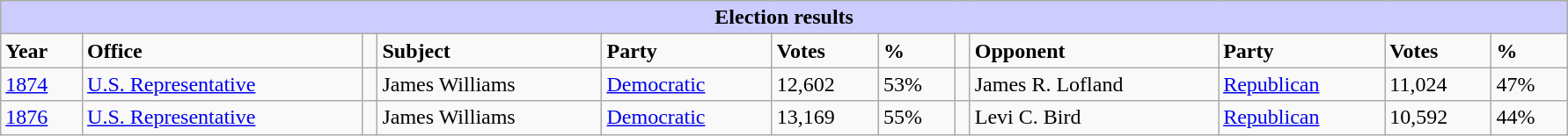<table class=wikitable style="width: 94%" style="text-align: center;" align="center">
<tr bgcolor=#cccccc>
<th colspan=12 style="background: #ccccff;">Election results</th>
</tr>
<tr>
<td><strong>Year</strong></td>
<td><strong>Office</strong></td>
<td></td>
<td><strong>Subject</strong></td>
<td><strong>Party</strong></td>
<td><strong>Votes</strong></td>
<td><strong>%</strong></td>
<td></td>
<td><strong>Opponent</strong></td>
<td><strong>Party</strong></td>
<td><strong>Votes</strong></td>
<td><strong>%</strong></td>
</tr>
<tr>
<td><a href='#'>1874</a></td>
<td><a href='#'>U.S. Representative</a></td>
<td></td>
<td>James Williams</td>
<td><a href='#'>Democratic</a></td>
<td>12,602</td>
<td>53%</td>
<td></td>
<td>James R. Lofland</td>
<td><a href='#'>Republican</a></td>
<td>11,024</td>
<td>47%</td>
</tr>
<tr>
<td><a href='#'>1876</a></td>
<td><a href='#'>U.S. Representative</a></td>
<td></td>
<td>James Williams</td>
<td><a href='#'>Democratic</a></td>
<td>13,169</td>
<td>55%</td>
<td></td>
<td>Levi C. Bird</td>
<td><a href='#'>Republican</a></td>
<td>10,592</td>
<td>44%</td>
</tr>
</table>
